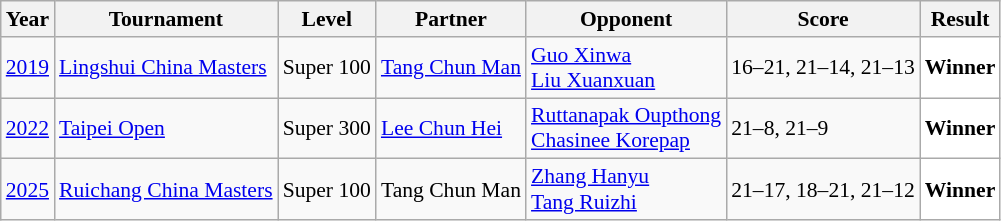<table class="sortable wikitable" style="font-size: 90%;">
<tr>
<th>Year</th>
<th>Tournament</th>
<th>Level</th>
<th>Partner</th>
<th>Opponent</th>
<th>Score</th>
<th>Result</th>
</tr>
<tr>
<td align="center"><a href='#'>2019</a></td>
<td align="left"><a href='#'>Lingshui China Masters</a></td>
<td align="left">Super 100</td>
<td align="left"> <a href='#'>Tang Chun Man</a></td>
<td align="left"> <a href='#'>Guo Xinwa</a><br>  <a href='#'>Liu Xuanxuan</a></td>
<td align="left">16–21, 21–14, 21–13</td>
<td style="text-align:left; background:white"> <strong>Winner</strong></td>
</tr>
<tr>
<td align="center"><a href='#'>2022</a></td>
<td align="left"><a href='#'>Taipei Open</a></td>
<td align="left">Super 300</td>
<td align="left"> <a href='#'>Lee Chun Hei</a></td>
<td align="left"> <a href='#'>Ruttanapak Oupthong</a><br>  <a href='#'>Chasinee Korepap</a></td>
<td align="left">21–8, 21–9</td>
<td style="text-align:left; background:white"> <strong>Winner</strong></td>
</tr>
<tr>
<td align="center"><a href='#'>2025</a></td>
<td align="left"><a href='#'>Ruichang China Masters</a></td>
<td align="left">Super 100</td>
<td align="left"> Tang Chun Man</td>
<td align="left"> <a href='#'>Zhang Hanyu</a><br> <a href='#'>Tang Ruizhi</a></td>
<td align="left">21–17, 18–21, 21–12</td>
<td style="text-align:left; background:white"> <strong>Winner</strong></td>
</tr>
</table>
